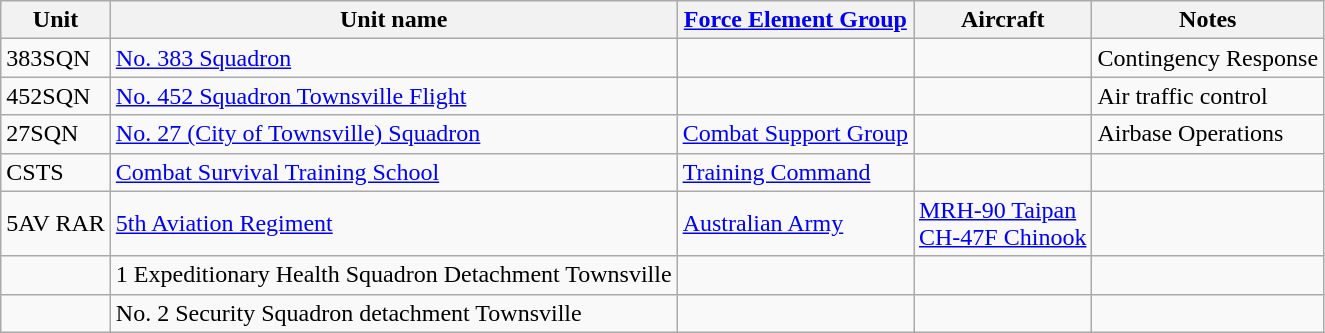<table class="wikitable">
<tr>
<th>Unit</th>
<th>Unit name</th>
<th><a href='#'>Force Element Group</a></th>
<th>Aircraft</th>
<th>Notes</th>
</tr>
<tr>
<td>383SQN</td>
<td><a href='#'>No. 383 Squadron</a></td>
<td></td>
<td></td>
<td>Contingency Response</td>
</tr>
<tr>
<td>452SQN</td>
<td><a href='#'>No. 452 Squadron Townsville Flight</a></td>
<td></td>
<td></td>
<td>Air traffic control</td>
</tr>
<tr>
<td>27SQN</td>
<td><a href='#'>No. 27 (City of Townsville) Squadron</a></td>
<td><a href='#'>Combat Support Group</a></td>
<td></td>
<td>Airbase Operations</td>
</tr>
<tr>
<td>CSTS</td>
<td><a href='#'>Combat Survival Training School</a></td>
<td><a href='#'>Training Command</a></td>
<td></td>
<td></td>
</tr>
<tr>
<td>5AV RAR</td>
<td><a href='#'>5th Aviation Regiment</a></td>
<td><a href='#'>Australian Army</a></td>
<td><a href='#'>MRH-90 Taipan</a><br><a href='#'>CH-47F Chinook</a></td>
<td></td>
</tr>
<tr>
<td></td>
<td>1 Expeditionary Health Squadron Detachment Townsville</td>
<td></td>
<td></td>
<td></td>
</tr>
<tr>
<td></td>
<td>No. 2 Security Squadron detachment Townsville</td>
<td></td>
<td></td>
<td></td>
</tr>
</table>
